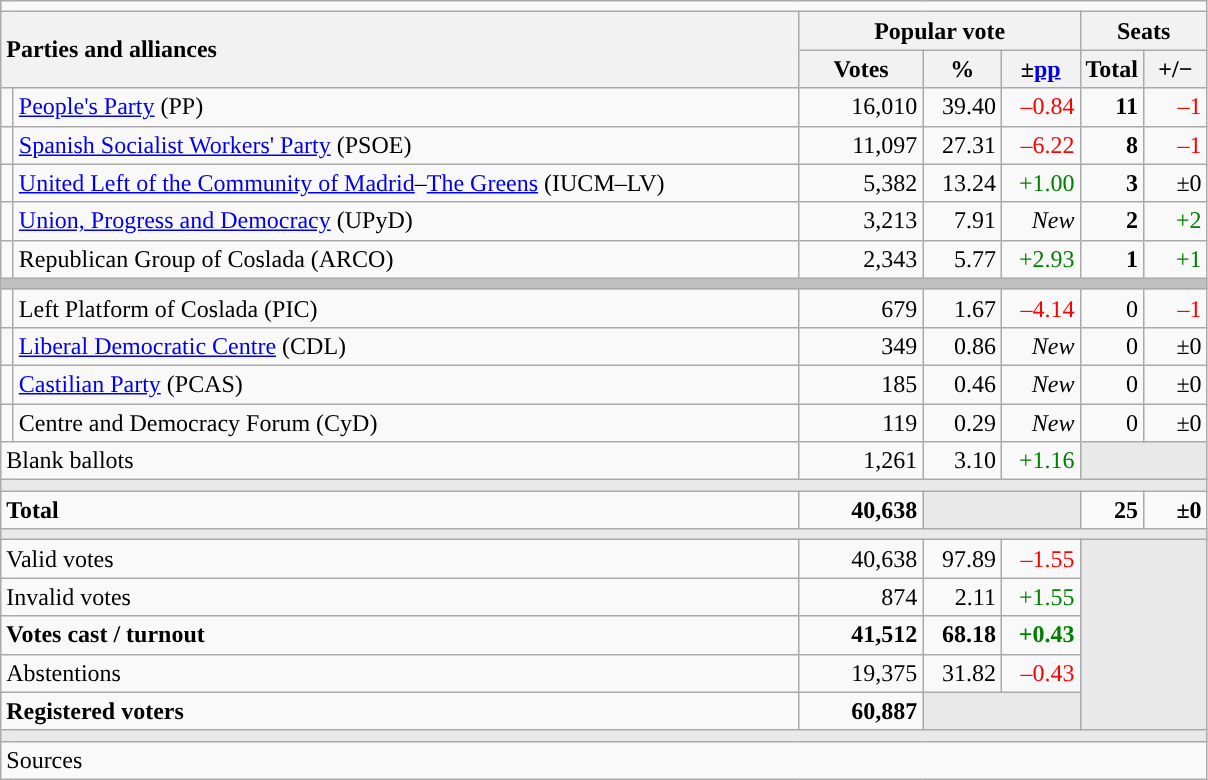<table class="wikitable" style="text-align:right;">
<tr>
<td colspan="7"></td>
</tr>
<tr>
<th style="text-align:left;" rowspan="2" colspan="2" width="525">Parties and alliances</th>
<th colspan="3">Popular vote</th>
<th colspan="2">Seats</th>
</tr>
<tr>
<th width="75">Votes</th>
<th width="45">%</th>
<th width="45">±<a href='#'>pp</a></th>
<th width="35">Total</th>
<th width="35">+/−</th>
</tr>
<tr>
<td width="1" style="color:inherit;background:"></td>
<td align="left"><a href='#'>People's Party</a> (PP)</td>
<td>16,010</td>
<td>39.40</td>
<td style="color:red;">–0.84</td>
<td><strong>11</strong></td>
<td style="color:red;">–1</td>
</tr>
<tr>
<td style="color:inherit;background:"></td>
<td align="left"><a href='#'>Spanish Socialist Workers' Party</a> (PSOE)</td>
<td>11,097</td>
<td>27.31</td>
<td style="color:red;">–6.22</td>
<td><strong>8</strong></td>
<td style="color:red;">–1</td>
</tr>
<tr>
<td style="color:inherit;background:"></td>
<td align="left"><a href='#'>United Left of the Community of Madrid</a>–<a href='#'>The Greens</a> (IUCM–LV)</td>
<td>5,382</td>
<td>13.24</td>
<td style="color:green;">+1.00</td>
<td><strong>3</strong></td>
<td>±0</td>
</tr>
<tr>
<td style="color:inherit;background:"></td>
<td align="left"><a href='#'>Union, Progress and Democracy</a> (UPyD)</td>
<td>3,213</td>
<td>7.91</td>
<td><em>New</em></td>
<td><strong>2</strong></td>
<td style="color:green;">+2</td>
</tr>
<tr>
<td style="color:inherit;background:"></td>
<td align="left">Republican Group of Coslada (ARCO)</td>
<td>2,343</td>
<td>5.77</td>
<td style="color:green;">+2.93</td>
<td><strong>1</strong></td>
<td style="color:green;">+1</td>
</tr>
<tr>
<td colspan="7" bgcolor="#C0C0C0"></td>
</tr>
<tr>
<td style="color:inherit;background:"></td>
<td align="left">Left Platform of Coslada (PIC)</td>
<td>679</td>
<td>1.67</td>
<td style="color:red;">–4.14</td>
<td>0</td>
<td style="color:red;">–1</td>
</tr>
<tr>
<td style="color:inherit;background:"></td>
<td align="left"><a href='#'>Liberal Democratic Centre</a> (CDL)</td>
<td>349</td>
<td>0.86</td>
<td><em>New</em></td>
<td>0</td>
<td>±0</td>
</tr>
<tr>
<td style="color:inherit;background:"></td>
<td align="left"><a href='#'>Castilian Party</a> (PCAS)</td>
<td>185</td>
<td>0.46</td>
<td><em>New</em></td>
<td>0</td>
<td>±0</td>
</tr>
<tr>
<td style="color:inherit;background:"></td>
<td align="left">Centre and Democracy Forum (CyD)</td>
<td>119</td>
<td>0.29</td>
<td><em>New</em></td>
<td>0</td>
<td>±0</td>
</tr>
<tr>
<td align="left" colspan="2">Blank ballots</td>
<td>1,261</td>
<td>3.10</td>
<td style="color:green;">+1.16</td>
<td bgcolor="#E9E9E9" colspan="2"></td>
</tr>
<tr>
<td colspan="7" bgcolor="#E9E9E9"></td>
</tr>
<tr style="font-weight:bold;">
<td align="left" colspan="2">Total</td>
<td>40,638</td>
<td bgcolor="#E9E9E9" colspan="2"></td>
<td>25</td>
<td>±0</td>
</tr>
<tr>
<td colspan="7" bgcolor="#E9E9E9"></td>
</tr>
<tr>
<td align="left" colspan="2">Valid votes</td>
<td>40,638</td>
<td>97.89</td>
<td style="color:red;">–1.55</td>
<td bgcolor="#E9E9E9" colspan="2" rowspan="5"></td>
</tr>
<tr>
<td align="left" colspan="2">Invalid votes</td>
<td>874</td>
<td>2.11</td>
<td style="color:green;">+1.55</td>
</tr>
<tr style="font-weight:bold;">
<td align="left" colspan="2">Votes cast / turnout</td>
<td>41,512</td>
<td>68.18</td>
<td style="color:green;">+0.43</td>
</tr>
<tr>
<td align="left" colspan="2">Abstentions</td>
<td>19,375</td>
<td>31.82</td>
<td style="color:red;">–0.43</td>
</tr>
<tr style="font-weight:bold;">
<td align="left" colspan="2">Registered voters</td>
<td>60,887</td>
<td bgcolor="#E9E9E9" colspan="2"></td>
</tr>
<tr>
<td colspan="7" bgcolor="#E9E9E9"></td>
</tr>
<tr>
<td align="left" colspan="7">Sources</td>
</tr>
</table>
